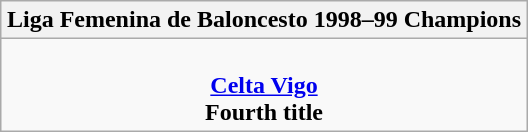<table class=wikitable style="text-align:center; margin:auto">
<tr>
<th>Liga Femenina de Baloncesto 1998–99 Champions</th>
</tr>
<tr>
<td> <br> <strong><a href='#'>Celta Vigo</a></strong> <br> <strong>Fourth title</strong></td>
</tr>
</table>
